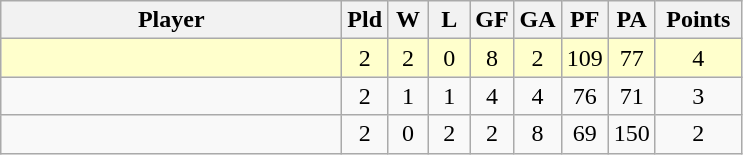<table class=wikitable style="text-align:center;">
<tr>
<th width=220>Player</th>
<th width=20>Pld</th>
<th width=20>W</th>
<th width=20>L</th>
<th width=20>GF</th>
<th width=20>GA</th>
<th width=20>PF</th>
<th width=20>PA</th>
<th width=50>Points</th>
</tr>
<tr bgcolor=#ffffcc>
<td style="text-align:left;"></td>
<td>2</td>
<td>2</td>
<td>0</td>
<td>8</td>
<td>2</td>
<td>109</td>
<td>77</td>
<td>4</td>
</tr>
<tr>
<td style="text-align:left;"></td>
<td>2</td>
<td>1</td>
<td>1</td>
<td>4</td>
<td>4</td>
<td>76</td>
<td>71</td>
<td>3</td>
</tr>
<tr>
<td style="text-align:left;"></td>
<td>2</td>
<td>0</td>
<td>2</td>
<td>2</td>
<td>8</td>
<td>69</td>
<td>150</td>
<td>2</td>
</tr>
</table>
